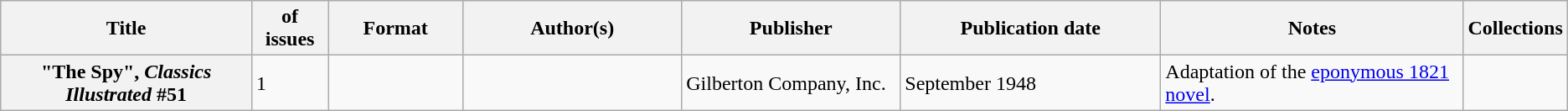<table class="wikitable">
<tr>
<th>Title</th>
<th style="width:40pt"> of issues</th>
<th style="width:75pt">Format</th>
<th style="width:125pt">Author(s)</th>
<th style="width:125pt">Publisher</th>
<th style="width:150pt">Publication date</th>
<th style="width:175pt">Notes</th>
<th>Collections</th>
</tr>
<tr>
<th>"The Spy", <em>Classics Illustrated</em> #51</th>
<td>1</td>
<td></td>
<td></td>
<td>Gilberton Company, Inc.</td>
<td>September 1948</td>
<td>Adaptation of the <a href='#'>eponymous 1821 novel</a>.</td>
<td></td>
</tr>
</table>
